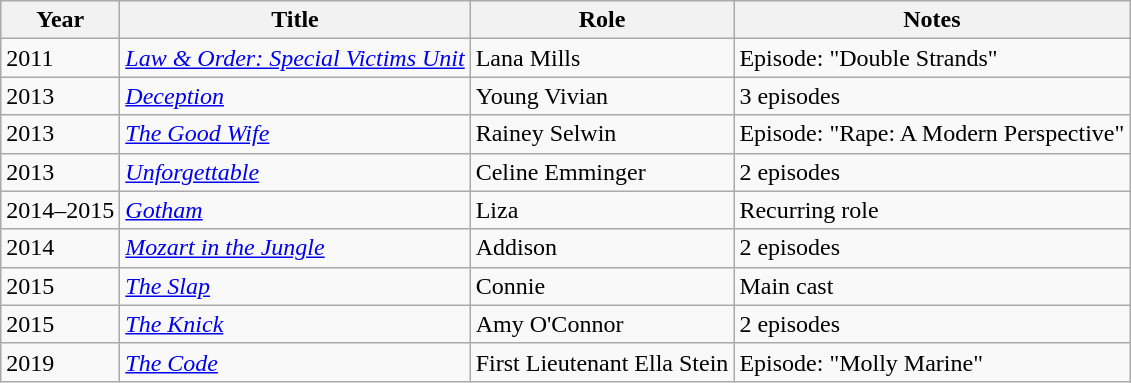<table class="wikitable">
<tr>
<th>Year</th>
<th>Title</th>
<th>Role</th>
<th>Notes</th>
</tr>
<tr>
<td>2011</td>
<td><em><a href='#'>Law & Order: Special Victims Unit</a></em></td>
<td>Lana Mills</td>
<td>Episode: "Double Strands"</td>
</tr>
<tr>
<td>2013</td>
<td><em><a href='#'>Deception</a></em></td>
<td>Young Vivian</td>
<td>3 episodes</td>
</tr>
<tr>
<td>2013</td>
<td><em><a href='#'>The Good Wife</a></em></td>
<td>Rainey Selwin</td>
<td>Episode: "Rape: A Modern Perspective"</td>
</tr>
<tr>
<td>2013</td>
<td><em><a href='#'>Unforgettable</a></em></td>
<td>Celine Emminger</td>
<td>2 episodes</td>
</tr>
<tr>
<td>2014–2015</td>
<td><em><a href='#'>Gotham</a></em></td>
<td>Liza</td>
<td>Recurring role</td>
</tr>
<tr>
<td>2014</td>
<td><em><a href='#'>Mozart in the Jungle</a></em></td>
<td>Addison</td>
<td>2 episodes</td>
</tr>
<tr>
<td>2015</td>
<td><em><a href='#'>The Slap</a></em></td>
<td>Connie</td>
<td>Main cast</td>
</tr>
<tr>
<td>2015</td>
<td><em><a href='#'>The Knick</a></em></td>
<td>Amy O'Connor</td>
<td>2 episodes</td>
</tr>
<tr>
<td>2019</td>
<td><em><a href='#'>The Code</a></em></td>
<td>First Lieutenant Ella Stein</td>
<td>Episode: "Molly Marine"</td>
</tr>
</table>
